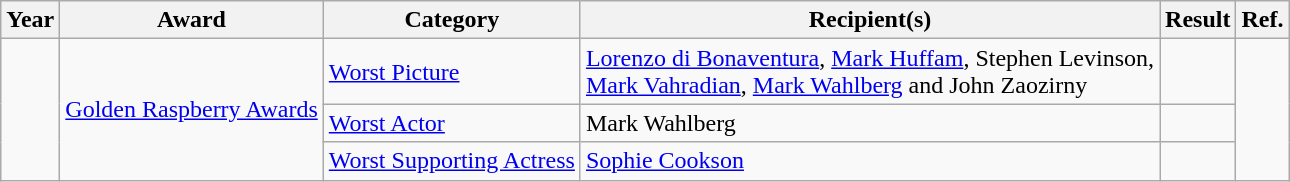<table class="wikitable sortable">
<tr>
<th>Year</th>
<th>Award</th>
<th>Category</th>
<th>Recipient(s)</th>
<th>Result</th>
<th>Ref.</th>
</tr>
<tr>
<td rowspan="3"></td>
<td rowspan="3"><a href='#'>Golden Raspberry Awards</a></td>
<td><a href='#'>Worst Picture</a></td>
<td><a href='#'>Lorenzo di Bonaventura</a>, <a href='#'>Mark Huffam</a>, Stephen Levinson, <br> <a href='#'>Mark Vahradian</a>, <a href='#'>Mark Wahlberg</a> and John Zaozirny</td>
<td></td>
<td rowspan="3" align="center"></td>
</tr>
<tr>
<td><a href='#'>Worst Actor</a></td>
<td>Mark Wahlberg</td>
<td></td>
</tr>
<tr>
<td><a href='#'>Worst Supporting Actress</a></td>
<td><a href='#'>Sophie Cookson</a></td>
<td></td>
</tr>
</table>
